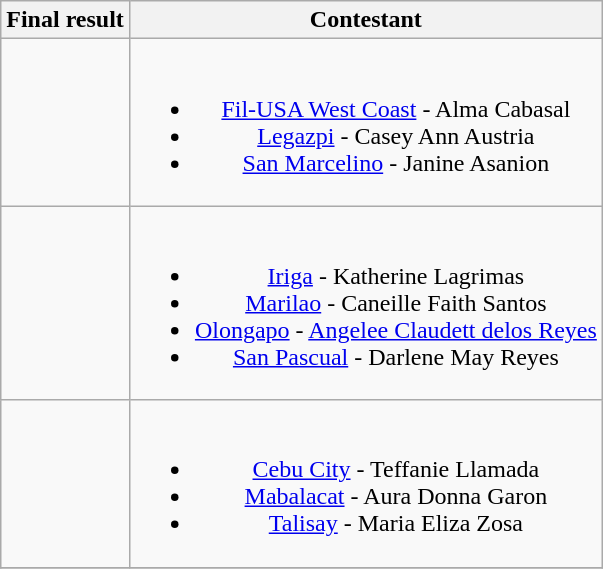<table class="wikitable" style="text-align:center;">
<tr>
<th>Final result</th>
<th>Contestant</th>
</tr>
<tr>
<td></td>
<td><br><ul><li><a href='#'>Fil-USA West Coast</a> - Alma Cabasal</li><li><a href='#'>Legazpi</a> - Casey Ann Austria</li><li><a href='#'>San Marcelino</a> - Janine Asanion</li></ul></td>
</tr>
<tr>
<td></td>
<td><br><ul><li><a href='#'>Iriga</a> - Katherine Lagrimas</li><li><a href='#'>Marilao</a> - Caneille Faith Santos</li><li><a href='#'>Olongapo</a> - <a href='#'>Angelee Claudett delos Reyes</a></li><li><a href='#'>San Pascual</a> - Darlene May Reyes</li></ul></td>
</tr>
<tr>
<td></td>
<td><br><ul><li><a href='#'>Cebu City</a> - Teffanie Llamada</li><li><a href='#'>Mabalacat</a> - Aura Donna Garon</li><li><a href='#'>Talisay</a> - Maria Eliza Zosa</li></ul></td>
</tr>
<tr>
</tr>
</table>
